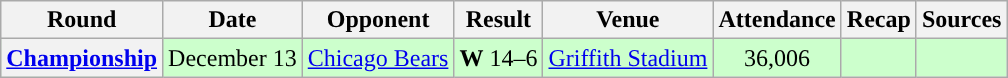<table class="wikitable" style="text-align:center">
<tr>
<th>Round</th>
<th>Date</th>
<th>Opponent</th>
<th>Result</th>
<th>Venue</th>
<th>Attendance</th>
<th>Recap</th>
<th>Sources</th>
</tr>
<tr style="background:#cfc">
<th><a href='#'>Championship</a></th>
<td>December 13</td>
<td><a href='#'>Chicago Bears</a></td>
<td><strong>W</strong> 14–6</td>
<td><a href='#'>Griffith Stadium</a></td>
<td>36,006</td>
<td></td>
<td></td>
</tr>
</table>
